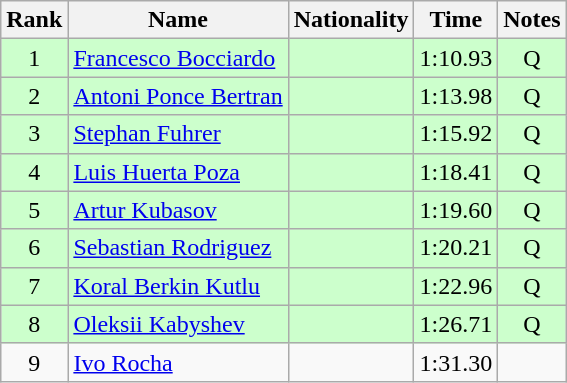<table class="wikitable sortable" style="text-align:center">
<tr>
<th>Rank</th>
<th>Name</th>
<th>Nationality</th>
<th>Time</th>
<th>Notes</th>
</tr>
<tr bgcolor=ccffcc>
<td>1</td>
<td align=left><a href='#'>Francesco Bocciardo</a></td>
<td align=left></td>
<td>1:10.93</td>
<td>Q</td>
</tr>
<tr bgcolor=ccffcc>
<td>2</td>
<td align=left><a href='#'>Antoni Ponce Bertran</a></td>
<td align=left></td>
<td>1:13.98</td>
<td>Q</td>
</tr>
<tr bgcolor=ccffcc>
<td>3</td>
<td align=left><a href='#'>Stephan Fuhrer</a></td>
<td align=left></td>
<td>1:15.92</td>
<td>Q</td>
</tr>
<tr bgcolor=ccffcc>
<td>4</td>
<td align=left><a href='#'>Luis Huerta Poza</a></td>
<td align=left></td>
<td>1:18.41</td>
<td>Q</td>
</tr>
<tr bgcolor=ccffcc>
<td>5</td>
<td align=left><a href='#'>Artur Kubasov</a></td>
<td align=left></td>
<td>1:19.60</td>
<td>Q</td>
</tr>
<tr bgcolor=ccffcc>
<td>6</td>
<td align=left><a href='#'>Sebastian Rodriguez</a></td>
<td align=left></td>
<td>1:20.21</td>
<td>Q</td>
</tr>
<tr bgcolor=ccffcc>
<td>7</td>
<td align=left><a href='#'>Koral Berkin Kutlu</a></td>
<td align=left></td>
<td>1:22.96</td>
<td>Q</td>
</tr>
<tr bgcolor=ccffcc>
<td>8</td>
<td align=left><a href='#'>Oleksii Kabyshev</a></td>
<td align=left></td>
<td>1:26.71</td>
<td>Q</td>
</tr>
<tr>
<td>9</td>
<td align=left><a href='#'>Ivo Rocha</a></td>
<td align=left></td>
<td>1:31.30</td>
<td></td>
</tr>
</table>
